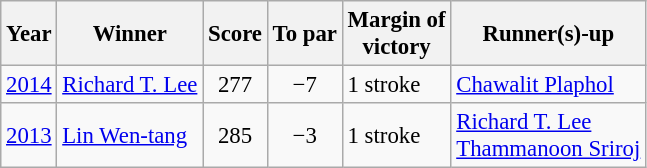<table class=wikitable style="font-size:95%">
<tr>
<th>Year</th>
<th>Winner</th>
<th>Score</th>
<th>To par</th>
<th>Margin of<br>victory</th>
<th>Runner(s)-up</th>
</tr>
<tr>
<td><a href='#'>2014</a></td>
<td> <a href='#'>Richard T. Lee</a></td>
<td align=center>277</td>
<td align=center>−7</td>
<td>1 stroke</td>
<td> <a href='#'>Chawalit Plaphol</a></td>
</tr>
<tr>
<td><a href='#'>2013</a></td>
<td> <a href='#'>Lin Wen-tang</a></td>
<td align=center>285</td>
<td align=center>−3</td>
<td>1 stroke</td>
<td> <a href='#'>Richard T. Lee</a><br> <a href='#'>Thammanoon Sriroj</a></td>
</tr>
</table>
